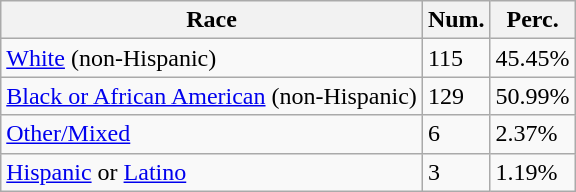<table class="wikitable">
<tr>
<th>Race</th>
<th>Num.</th>
<th>Perc.</th>
</tr>
<tr>
<td><a href='#'>White</a> (non-Hispanic)</td>
<td>115</td>
<td>45.45%</td>
</tr>
<tr>
<td><a href='#'>Black or African American</a> (non-Hispanic)</td>
<td>129</td>
<td>50.99%</td>
</tr>
<tr>
<td><a href='#'>Other/Mixed</a></td>
<td>6</td>
<td>2.37%</td>
</tr>
<tr>
<td><a href='#'>Hispanic</a> or <a href='#'>Latino</a></td>
<td>3</td>
<td>1.19%</td>
</tr>
</table>
